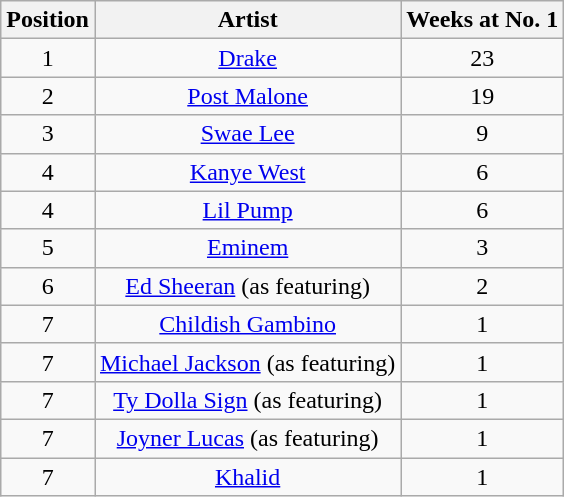<table class="wikitable">
<tr>
<th style="text-align: center;">Position</th>
<th style="text-align: center;">Artist</th>
<th style="text-align: center;">Weeks at No. 1</th>
</tr>
<tr>
<td style="text-align: center;">1</td>
<td style="text-align: center;"><a href='#'>Drake</a></td>
<td style="text-align: center;">23</td>
</tr>
<tr>
<td style="text-align: center;">2</td>
<td style="text-align: center;"><a href='#'>Post Malone</a></td>
<td style="text-align: center;">19</td>
</tr>
<tr>
<td style="text-align: center;">3</td>
<td style="text-align: center;"><a href='#'>Swae Lee</a></td>
<td style="text-align: center;">9</td>
</tr>
<tr>
<td style="text-align: center;">4</td>
<td style="text-align: center;"><a href='#'>Kanye West</a></td>
<td style="text-align: center;">6</td>
</tr>
<tr>
<td style="text-align: center;">4</td>
<td style="text-align: center;"><a href='#'>Lil Pump</a></td>
<td style="text-align: center;">6</td>
</tr>
<tr>
<td style="text-align: center;">5</td>
<td style="text-align: center;"><a href='#'>Eminem</a></td>
<td style="text-align: center;">3</td>
</tr>
<tr>
<td style="text-align: center;">6</td>
<td style="text-align: center;"><a href='#'>Ed Sheeran</a> (as featuring)</td>
<td style="text-align: center;">2</td>
</tr>
<tr>
<td style="text-align: center;">7</td>
<td style="text-align: center;"><a href='#'>Childish Gambino</a></td>
<td style="text-align: center;">1</td>
</tr>
<tr>
<td style="text-align: center;">7</td>
<td style="text-align: center;"><a href='#'>Michael Jackson</a> (as featuring)</td>
<td style="text-align: center;">1</td>
</tr>
<tr>
<td style="text-align: center;">7</td>
<td style="text-align: center;"><a href='#'>Ty Dolla Sign</a> (as featuring)</td>
<td style="text-align: center;">1</td>
</tr>
<tr>
<td style="text-align: center;">7</td>
<td style="text-align: center;"><a href='#'>Joyner Lucas</a> (as featuring)</td>
<td style="text-align: center;">1</td>
</tr>
<tr>
<td style="text-align: center;">7</td>
<td style="text-align: center;"><a href='#'>Khalid</a></td>
<td style="text-align: center;">1</td>
</tr>
</table>
